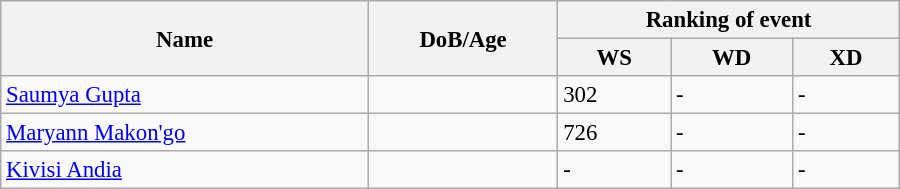<table class="wikitable" style="width:600px; font-size:95%;">
<tr>
<th rowspan="2" align="left">Name</th>
<th rowspan="2" align="left">DoB/Age</th>
<th colspan="3" align="center">Ranking of event</th>
</tr>
<tr>
<th align="center">WS</th>
<th>WD</th>
<th align="center">XD</th>
</tr>
<tr>
<td><a href='#'>Saumya Gupta</a></td>
<td></td>
<td>302</td>
<td>-</td>
<td>-</td>
</tr>
<tr>
<td><a href='#'>Maryann Makon'go</a></td>
<td></td>
<td>726</td>
<td>-</td>
<td>-</td>
</tr>
<tr>
<td><a href='#'>Kivisi Andia</a></td>
<td></td>
<td>-</td>
<td>-</td>
<td>-</td>
</tr>
</table>
